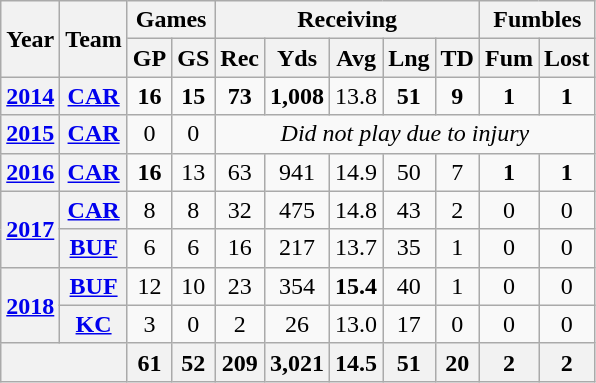<table class="wikitable" style="text-align: center;">
<tr>
<th rowspan="2">Year</th>
<th rowspan="2">Team</th>
<th colspan="2">Games</th>
<th colspan="5">Receiving</th>
<th colspan="2">Fumbles</th>
</tr>
<tr>
<th>GP</th>
<th>GS</th>
<th>Rec</th>
<th>Yds</th>
<th>Avg</th>
<th>Lng</th>
<th>TD</th>
<th>Fum</th>
<th>Lost</th>
</tr>
<tr>
<th><a href='#'>2014</a></th>
<th><a href='#'>CAR</a></th>
<td><strong>16</strong></td>
<td><strong>15</strong></td>
<td><strong>73</strong></td>
<td><strong>1,008</strong></td>
<td>13.8</td>
<td><strong>51</strong></td>
<td><strong>9</strong></td>
<td><strong>1</strong></td>
<td><strong>1</strong></td>
</tr>
<tr>
<th><a href='#'>2015</a></th>
<th><a href='#'>CAR</a></th>
<td>0</td>
<td>0</td>
<td colspan="7"><em>Did not play due to injury</em></td>
</tr>
<tr>
<th><a href='#'>2016</a></th>
<th><a href='#'>CAR</a></th>
<td><strong>16</strong></td>
<td>13</td>
<td>63</td>
<td>941</td>
<td>14.9</td>
<td>50</td>
<td>7</td>
<td><strong>1</strong></td>
<td><strong>1</strong></td>
</tr>
<tr>
<th rowspan="2"><a href='#'>2017</a></th>
<th><a href='#'>CAR</a></th>
<td>8</td>
<td>8</td>
<td>32</td>
<td>475</td>
<td>14.8</td>
<td>43</td>
<td>2</td>
<td>0</td>
<td>0</td>
</tr>
<tr>
<th><a href='#'>BUF</a></th>
<td>6</td>
<td>6</td>
<td>16</td>
<td>217</td>
<td>13.7</td>
<td>35</td>
<td>1</td>
<td>0</td>
<td>0</td>
</tr>
<tr>
<th rowspan="2"><a href='#'>2018</a></th>
<th><a href='#'>BUF</a></th>
<td>12</td>
<td>10</td>
<td>23</td>
<td>354</td>
<td><strong>15.4</strong></td>
<td>40</td>
<td>1</td>
<td>0</td>
<td>0</td>
</tr>
<tr>
<th><a href='#'>KC</a></th>
<td>3</td>
<td>0</td>
<td>2</td>
<td>26</td>
<td>13.0</td>
<td>17</td>
<td>0</td>
<td>0</td>
<td>0</td>
</tr>
<tr>
<th colspan="2"></th>
<th>61</th>
<th>52</th>
<th>209</th>
<th>3,021</th>
<th>14.5</th>
<th>51</th>
<th>20</th>
<th>2</th>
<th>2</th>
</tr>
</table>
